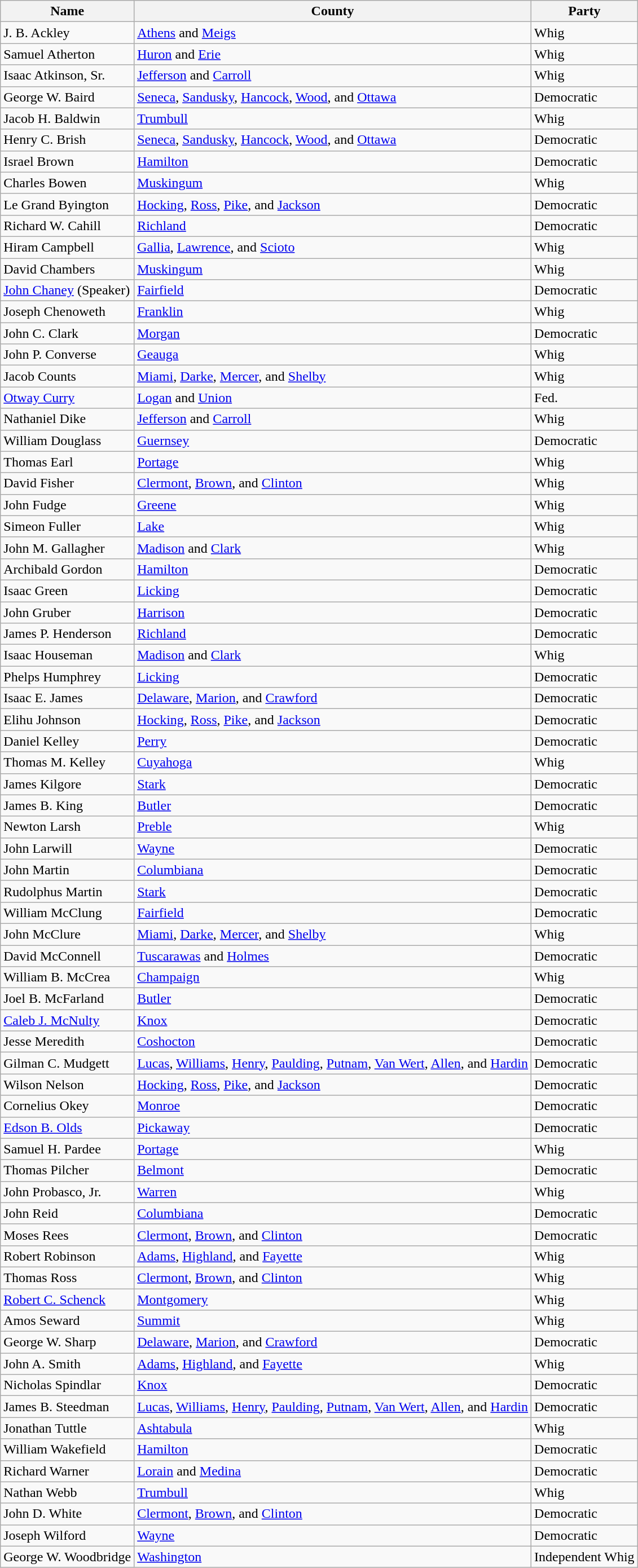<table class="wikitable sortable">
<tr>
<th>Name</th>
<th>County</th>
<th>Party</th>
</tr>
<tr>
<td>J. B. Ackley</td>
<td><a href='#'>Athens</a> and <a href='#'>Meigs</a></td>
<td>Whig</td>
</tr>
<tr>
<td>Samuel Atherton</td>
<td><a href='#'>Huron</a> and <a href='#'>Erie</a></td>
<td>Whig</td>
</tr>
<tr>
<td>Isaac Atkinson, Sr.</td>
<td><a href='#'>Jefferson</a> and <a href='#'>Carroll</a></td>
<td>Whig</td>
</tr>
<tr>
<td>George W. Baird</td>
<td><a href='#'>Seneca</a>, <a href='#'>Sandusky</a>, <a href='#'>Hancock</a>, <a href='#'>Wood</a>, and <a href='#'>Ottawa</a></td>
<td>Democratic</td>
</tr>
<tr>
<td>Jacob H. Baldwin</td>
<td><a href='#'>Trumbull</a></td>
<td>Whig</td>
</tr>
<tr>
<td>Henry C. Brish</td>
<td><a href='#'>Seneca</a>, <a href='#'>Sandusky</a>, <a href='#'>Hancock</a>, <a href='#'>Wood</a>, and <a href='#'>Ottawa</a></td>
<td>Democratic</td>
</tr>
<tr>
<td>Israel Brown</td>
<td><a href='#'>Hamilton</a></td>
<td>Democratic</td>
</tr>
<tr>
<td>Charles Bowen</td>
<td><a href='#'>Muskingum</a></td>
<td>Whig</td>
</tr>
<tr>
<td>Le Grand Byington</td>
<td><a href='#'>Hocking</a>, <a href='#'>Ross</a>, <a href='#'>Pike</a>, and <a href='#'>Jackson</a></td>
<td>Democratic</td>
</tr>
<tr>
<td>Richard W. Cahill</td>
<td><a href='#'>Richland</a></td>
<td>Democratic</td>
</tr>
<tr>
<td>Hiram Campbell</td>
<td><a href='#'>Gallia</a>, <a href='#'>Lawrence</a>, and <a href='#'>Scioto</a></td>
<td>Whig</td>
</tr>
<tr>
<td>David Chambers</td>
<td><a href='#'>Muskingum</a></td>
<td>Whig</td>
</tr>
<tr>
<td><a href='#'>John Chaney</a> (Speaker)</td>
<td><a href='#'>Fairfield</a></td>
<td>Democratic</td>
</tr>
<tr>
<td>Joseph Chenoweth</td>
<td><a href='#'>Franklin</a></td>
<td>Whig</td>
</tr>
<tr>
<td>John C. Clark</td>
<td><a href='#'>Morgan</a></td>
<td>Democratic</td>
</tr>
<tr>
<td>John P. Converse</td>
<td><a href='#'>Geauga</a></td>
<td>Whig</td>
</tr>
<tr>
<td>Jacob Counts</td>
<td><a href='#'>Miami</a>, <a href='#'>Darke</a>, <a href='#'>Mercer</a>, and <a href='#'>Shelby</a></td>
<td>Whig</td>
</tr>
<tr>
<td><a href='#'>Otway Curry</a></td>
<td><a href='#'>Logan</a> and <a href='#'>Union</a></td>
<td>Fed.</td>
</tr>
<tr>
<td>Nathaniel Dike</td>
<td><a href='#'>Jefferson</a> and <a href='#'>Carroll</a></td>
<td>Whig</td>
</tr>
<tr>
<td>William Douglass</td>
<td><a href='#'>Guernsey</a></td>
<td>Democratic</td>
</tr>
<tr>
<td>Thomas Earl</td>
<td><a href='#'>Portage</a></td>
<td>Whig</td>
</tr>
<tr>
<td>David Fisher</td>
<td><a href='#'>Clermont</a>, <a href='#'>Brown</a>, and <a href='#'>Clinton</a></td>
<td>Whig</td>
</tr>
<tr>
<td>John Fudge</td>
<td><a href='#'>Greene</a></td>
<td>Whig</td>
</tr>
<tr>
<td>Simeon Fuller</td>
<td><a href='#'>Lake</a></td>
<td>Whig</td>
</tr>
<tr>
<td>John M. Gallagher</td>
<td><a href='#'>Madison</a> and <a href='#'>Clark</a></td>
<td>Whig</td>
</tr>
<tr>
<td>Archibald Gordon</td>
<td><a href='#'>Hamilton</a></td>
<td>Democratic</td>
</tr>
<tr>
<td>Isaac Green</td>
<td><a href='#'>Licking</a></td>
<td>Democratic</td>
</tr>
<tr>
<td>John Gruber</td>
<td><a href='#'>Harrison</a></td>
<td>Democratic</td>
</tr>
<tr>
<td>James P. Henderson</td>
<td><a href='#'>Richland</a></td>
<td>Democratic</td>
</tr>
<tr>
<td>Isaac Houseman</td>
<td><a href='#'>Madison</a> and <a href='#'>Clark</a></td>
<td>Whig</td>
</tr>
<tr>
<td>Phelps Humphrey</td>
<td><a href='#'>Licking</a></td>
<td>Democratic</td>
</tr>
<tr>
<td>Isaac E. James</td>
<td><a href='#'>Delaware</a>, <a href='#'>Marion</a>, and <a href='#'>Crawford</a></td>
<td>Democratic</td>
</tr>
<tr>
<td>Elihu Johnson</td>
<td><a href='#'>Hocking</a>, <a href='#'>Ross</a>, <a href='#'>Pike</a>, and <a href='#'>Jackson</a></td>
<td>Democratic</td>
</tr>
<tr>
<td>Daniel Kelley</td>
<td><a href='#'>Perry</a></td>
<td>Democratic</td>
</tr>
<tr>
<td>Thomas M. Kelley</td>
<td><a href='#'>Cuyahoga</a></td>
<td>Whig</td>
</tr>
<tr>
<td>James Kilgore</td>
<td><a href='#'>Stark</a></td>
<td>Democratic</td>
</tr>
<tr>
<td>James B. King</td>
<td><a href='#'>Butler</a></td>
<td>Democratic</td>
</tr>
<tr>
<td>Newton Larsh</td>
<td><a href='#'>Preble</a></td>
<td>Whig</td>
</tr>
<tr>
<td>John Larwill</td>
<td><a href='#'>Wayne</a></td>
<td>Democratic</td>
</tr>
<tr>
<td>John Martin</td>
<td><a href='#'>Columbiana</a></td>
<td>Democratic</td>
</tr>
<tr>
<td>Rudolphus Martin</td>
<td><a href='#'>Stark</a></td>
<td>Democratic</td>
</tr>
<tr>
<td>William McClung</td>
<td><a href='#'>Fairfield</a></td>
<td>Democratic</td>
</tr>
<tr>
<td>John McClure</td>
<td><a href='#'>Miami</a>, <a href='#'>Darke</a>, <a href='#'>Mercer</a>, and <a href='#'>Shelby</a></td>
<td>Whig</td>
</tr>
<tr>
<td>David McConnell</td>
<td><a href='#'>Tuscarawas</a> and <a href='#'>Holmes</a></td>
<td>Democratic</td>
</tr>
<tr>
<td>William B. McCrea</td>
<td><a href='#'>Champaign</a></td>
<td>Whig</td>
</tr>
<tr>
<td>Joel B. McFarland</td>
<td><a href='#'>Butler</a></td>
<td>Democratic</td>
</tr>
<tr>
<td><a href='#'>Caleb J. McNulty</a></td>
<td><a href='#'>Knox</a></td>
<td>Democratic</td>
</tr>
<tr>
<td>Jesse Meredith</td>
<td><a href='#'>Coshocton</a></td>
<td>Democratic</td>
</tr>
<tr>
<td>Gilman C. Mudgett</td>
<td><a href='#'>Lucas</a>, <a href='#'>Williams</a>, <a href='#'>Henry</a>, <a href='#'>Paulding</a>, <a href='#'>Putnam</a>, <a href='#'>Van Wert</a>, <a href='#'>Allen</a>, and <a href='#'>Hardin</a></td>
<td>Democratic</td>
</tr>
<tr>
<td>Wilson Nelson</td>
<td><a href='#'>Hocking</a>, <a href='#'>Ross</a>, <a href='#'>Pike</a>, and <a href='#'>Jackson</a></td>
<td>Democratic</td>
</tr>
<tr>
<td>Cornelius Okey</td>
<td><a href='#'>Monroe</a></td>
<td>Democratic</td>
</tr>
<tr>
<td><a href='#'>Edson B. Olds</a></td>
<td><a href='#'>Pickaway</a></td>
<td>Democratic</td>
</tr>
<tr>
<td>Samuel H. Pardee</td>
<td><a href='#'>Portage</a></td>
<td>Whig</td>
</tr>
<tr>
<td>Thomas Pilcher</td>
<td><a href='#'>Belmont</a></td>
<td>Democratic</td>
</tr>
<tr>
<td>John Probasco, Jr.</td>
<td><a href='#'>Warren</a></td>
<td>Whig</td>
</tr>
<tr>
<td>John Reid</td>
<td><a href='#'>Columbiana</a></td>
<td>Democratic</td>
</tr>
<tr>
<td>Moses Rees</td>
<td><a href='#'>Clermont</a>, <a href='#'>Brown</a>, and <a href='#'>Clinton</a></td>
<td>Democratic</td>
</tr>
<tr>
<td>Robert Robinson</td>
<td><a href='#'>Adams</a>, <a href='#'>Highland</a>, and <a href='#'>Fayette</a></td>
<td>Whig</td>
</tr>
<tr>
<td>Thomas Ross</td>
<td><a href='#'>Clermont</a>, <a href='#'>Brown</a>, and <a href='#'>Clinton</a></td>
<td>Whig</td>
</tr>
<tr>
<td><a href='#'>Robert C. Schenck</a></td>
<td><a href='#'>Montgomery</a></td>
<td>Whig</td>
</tr>
<tr>
<td>Amos Seward</td>
<td><a href='#'>Summit</a></td>
<td>Whig</td>
</tr>
<tr>
<td>George W. Sharp</td>
<td><a href='#'>Delaware</a>, <a href='#'>Marion</a>, and <a href='#'>Crawford</a></td>
<td>Democratic</td>
</tr>
<tr>
<td>John A. Smith</td>
<td><a href='#'>Adams</a>, <a href='#'>Highland</a>, and <a href='#'>Fayette</a></td>
<td>Whig</td>
</tr>
<tr>
<td>Nicholas Spindlar</td>
<td><a href='#'>Knox</a></td>
<td>Democratic</td>
</tr>
<tr>
<td>James B. Steedman</td>
<td><a href='#'>Lucas</a>, <a href='#'>Williams</a>, <a href='#'>Henry</a>, <a href='#'>Paulding</a>, <a href='#'>Putnam</a>, <a href='#'>Van Wert</a>, <a href='#'>Allen</a>, and <a href='#'>Hardin</a></td>
<td>Democratic</td>
</tr>
<tr>
<td>Jonathan Tuttle</td>
<td><a href='#'>Ashtabula</a></td>
<td>Whig</td>
</tr>
<tr>
<td>William Wakefield</td>
<td><a href='#'>Hamilton</a></td>
<td>Democratic</td>
</tr>
<tr>
<td>Richard Warner</td>
<td><a href='#'>Lorain</a> and <a href='#'>Medina</a></td>
<td>Democratic</td>
</tr>
<tr>
<td>Nathan Webb</td>
<td><a href='#'>Trumbull</a></td>
<td>Whig</td>
</tr>
<tr>
<td>John D. White</td>
<td><a href='#'>Clermont</a>, <a href='#'>Brown</a>, and <a href='#'>Clinton</a></td>
<td>Democratic</td>
</tr>
<tr>
<td>Joseph Wilford</td>
<td><a href='#'>Wayne</a></td>
<td>Democratic</td>
</tr>
<tr>
<td>George W. Woodbridge</td>
<td><a href='#'>Washington</a></td>
<td>Independent Whig</td>
</tr>
</table>
